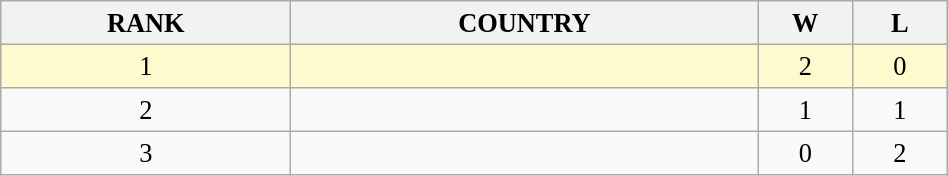<table class="wikitable" style=" text-align:center; font-size:110%;" width="50%">
<tr>
<th width="5">RANK</th>
<th width="45">COUNTRY</th>
<th width=10%>W</th>
<th width=10%>L</th>
</tr>
<tr style=background:lemonchiffon>
<td>1</td>
<td align=left></td>
<td>2</td>
<td>0</td>
</tr>
<tr>
<td>2</td>
<td align=left></td>
<td>1</td>
<td>1</td>
</tr>
<tr>
<td>3</td>
<td align=left></td>
<td>0</td>
<td>2</td>
</tr>
</table>
